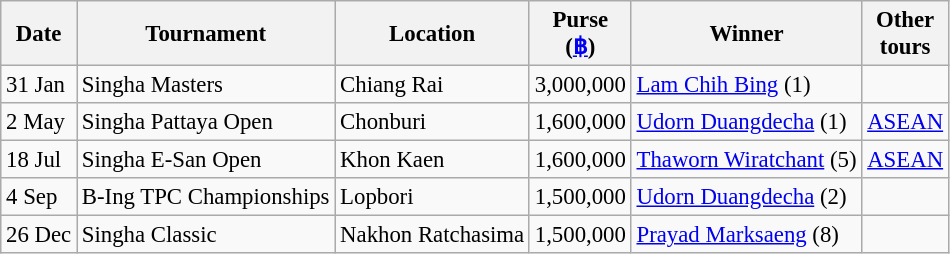<table class="wikitable" style="font-size:95%">
<tr>
<th>Date</th>
<th>Tournament</th>
<th>Location</th>
<th>Purse<br>(<a href='#'>฿</a>)</th>
<th>Winner</th>
<th>Other<br>tours</th>
</tr>
<tr>
<td>31 Jan</td>
<td>Singha Masters</td>
<td>Chiang Rai</td>
<td align=right>3,000,000</td>
<td> <a href='#'>Lam Chih Bing</a> (1)</td>
<td></td>
</tr>
<tr>
<td>2 May</td>
<td>Singha Pattaya Open</td>
<td>Chonburi</td>
<td align=right>1,600,000</td>
<td> <a href='#'>Udorn Duangdecha</a> (1)</td>
<td><a href='#'>ASEAN</a></td>
</tr>
<tr>
<td>18 Jul</td>
<td>Singha E-San Open</td>
<td>Khon Kaen</td>
<td align=right>1,600,000</td>
<td> <a href='#'>Thaworn Wiratchant</a> (5)</td>
<td><a href='#'>ASEAN</a></td>
</tr>
<tr>
<td>4 Sep</td>
<td>B-Ing TPC Championships</td>
<td>Lopbori</td>
<td align=right>1,500,000</td>
<td> <a href='#'>Udorn Duangdecha</a> (2)</td>
<td></td>
</tr>
<tr>
<td>26 Dec</td>
<td>Singha Classic</td>
<td>Nakhon Ratchasima</td>
<td align=right>1,500,000</td>
<td> <a href='#'>Prayad Marksaeng</a> (8)</td>
<td></td>
</tr>
</table>
